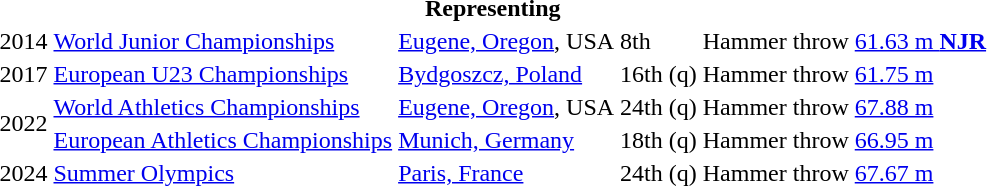<table>
<tr>
<th colspan="6">Representing </th>
</tr>
<tr>
<td>2014</td>
<td><a href='#'>World Junior Championships</a></td>
<td><a href='#'>Eugene, Oregon</a>, USA</td>
<td>8th</td>
<td>Hammer throw</td>
<td><a href='#'>61.63 m <strong>NJR</strong></a></td>
</tr>
<tr>
<td>2017</td>
<td><a href='#'>European U23 Championships</a></td>
<td><a href='#'>Bydgoszcz, Poland</a></td>
<td>16th (q)</td>
<td>Hammer throw</td>
<td><a href='#'>61.75 m</a></td>
</tr>
<tr>
<td rowspan=2>2022</td>
<td><a href='#'>World Athletics Championships</a></td>
<td><a href='#'>Eugene, Oregon</a>, USA</td>
<td>24th (q)</td>
<td>Hammer throw</td>
<td><a href='#'>67.88 m</a></td>
</tr>
<tr>
<td><a href='#'>European Athletics Championships</a></td>
<td><a href='#'>Munich, Germany</a></td>
<td>18th (q)</td>
<td>Hammer throw</td>
<td><a href='#'>66.95 m</a></td>
</tr>
<tr>
<td>2024</td>
<td><a href='#'>Summer Olympics</a></td>
<td><a href='#'>Paris, France</a></td>
<td>24th (q)</td>
<td>Hammer throw</td>
<td><a href='#'>67.67 m</a></td>
</tr>
<tr>
</tr>
</table>
